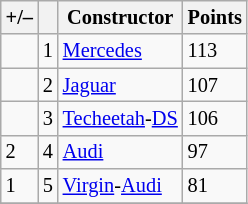<table class="wikitable" style="font-size: 85%">
<tr>
<th scope="col">+/–</th>
<th scope="col"></th>
<th scope="col">Constructor</th>
<th scope="col">Points</th>
</tr>
<tr>
<td align="left"></td>
<td align="center">1</td>
<td> <a href='#'>Mercedes</a></td>
<td align="left">113</td>
</tr>
<tr>
<td align="left"></td>
<td align="center">2</td>
<td> <a href='#'>Jaguar</a></td>
<td align="left">107</td>
</tr>
<tr>
<td align="left"></td>
<td align="center">3</td>
<td> <a href='#'>Techeetah</a>-<a href='#'>DS</a></td>
<td align="left">106</td>
</tr>
<tr>
<td align="left"> 2</td>
<td align="center">4</td>
<td> <a href='#'>Audi</a></td>
<td align="left">97</td>
</tr>
<tr>
<td align="left"> 1</td>
<td align="center">5</td>
<td> <a href='#'>Virgin</a>-<a href='#'>Audi</a></td>
<td align="left">81</td>
</tr>
<tr>
</tr>
</table>
